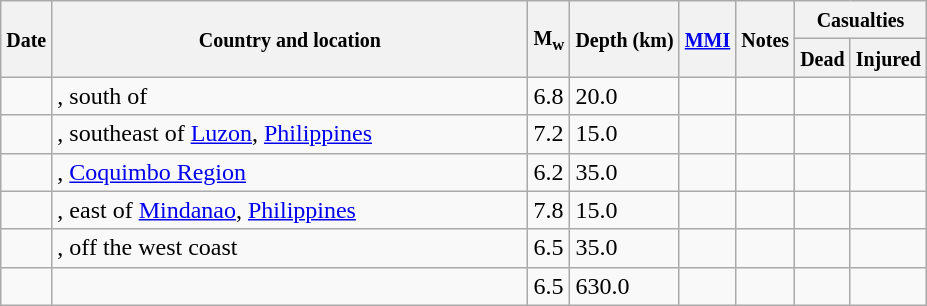<table class="wikitable sortable sort-under" style="border:1px black; margin-left:1em;">
<tr>
<th rowspan="2"><small>Date</small></th>
<th rowspan="2" style="width: 310px"><small>Country and location</small></th>
<th rowspan="2"><small>M<sub>w</sub></small></th>
<th rowspan="2"><small>Depth (km)</small></th>
<th rowspan="2"><small><a href='#'>MMI</a></small></th>
<th rowspan="2" class="unsortable"><small>Notes</small></th>
<th colspan="2"><small>Casualties</small></th>
</tr>
<tr>
<th><small>Dead</small></th>
<th><small>Injured</small></th>
</tr>
<tr>
<td></td>
<td>, south of</td>
<td>6.8</td>
<td>20.0</td>
<td></td>
<td></td>
<td></td>
<td></td>
</tr>
<tr>
<td></td>
<td>, southeast of <a href='#'>Luzon</a>, <a href='#'>Philippines</a></td>
<td>7.2</td>
<td>15.0</td>
<td></td>
<td></td>
<td></td>
<td></td>
</tr>
<tr>
<td></td>
<td>, <a href='#'>Coquimbo Region</a></td>
<td>6.2</td>
<td>35.0</td>
<td></td>
<td></td>
<td></td>
<td></td>
</tr>
<tr>
<td></td>
<td>, east of <a href='#'>Mindanao</a>, <a href='#'>Philippines</a></td>
<td>7.8</td>
<td>15.0</td>
<td></td>
<td></td>
<td></td>
<td></td>
</tr>
<tr>
<td></td>
<td>, off the west coast</td>
<td>6.5</td>
<td>35.0</td>
<td></td>
<td></td>
<td></td>
<td></td>
</tr>
<tr>
<td></td>
<td></td>
<td>6.5</td>
<td>630.0</td>
<td></td>
<td></td>
<td></td>
<td></td>
</tr>
</table>
